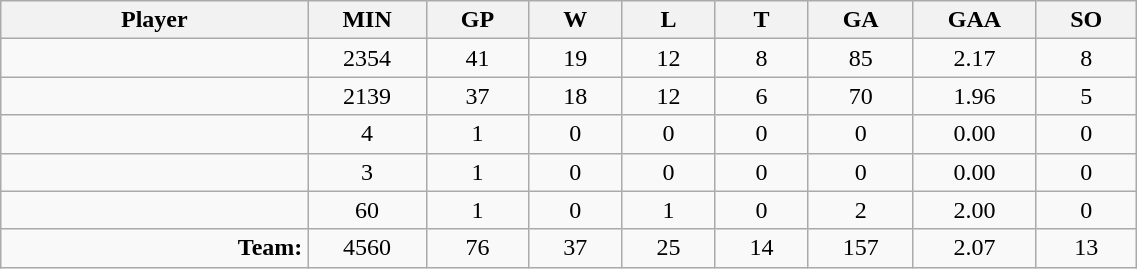<table class="wikitable sortable" width="60%">
<tr>
<th bgcolor="#DDDDFF" width="10%">Player</th>
<th width="3%" bgcolor="#DDDDFF" title="Minutes played">MIN</th>
<th width="3%" bgcolor="#DDDDFF" title="Games played in">GP</th>
<th width="3%" bgcolor="#DDDDFF" title="Wins">W</th>
<th width="3%" bgcolor="#DDDDFF"title="Losses">L</th>
<th width="3%" bgcolor="#DDDDFF" title="Ties">T</th>
<th width="3%" bgcolor="#DDDDFF" title="Goals against">GA</th>
<th width="3%" bgcolor="#DDDDFF" title="Goals against average">GAA</th>
<th width="3%" bgcolor="#DDDDFF"title="Shut-outs">SO</th>
</tr>
<tr align="center">
<td align="right"></td>
<td>2354</td>
<td>41</td>
<td>19</td>
<td>12</td>
<td>8</td>
<td>85</td>
<td>2.17</td>
<td>8</td>
</tr>
<tr align="center">
<td align="right"></td>
<td>2139</td>
<td>37</td>
<td>18</td>
<td>12</td>
<td>6</td>
<td>70</td>
<td>1.96</td>
<td>5</td>
</tr>
<tr align="center">
<td align="right"></td>
<td>4</td>
<td>1</td>
<td>0</td>
<td>0</td>
<td>0</td>
<td>0</td>
<td>0.00</td>
<td>0</td>
</tr>
<tr align="center">
<td align="right"></td>
<td>3</td>
<td>1</td>
<td>0</td>
<td>0</td>
<td>0</td>
<td>0</td>
<td>0.00</td>
<td>0</td>
</tr>
<tr align="center">
<td align="right"></td>
<td>60</td>
<td>1</td>
<td>0</td>
<td>1</td>
<td>0</td>
<td>2</td>
<td>2.00</td>
<td>0</td>
</tr>
<tr align="center">
<td align="right"><strong>Team:</strong></td>
<td>4560</td>
<td>76</td>
<td>37</td>
<td>25</td>
<td>14</td>
<td>157</td>
<td>2.07</td>
<td>13</td>
</tr>
</table>
